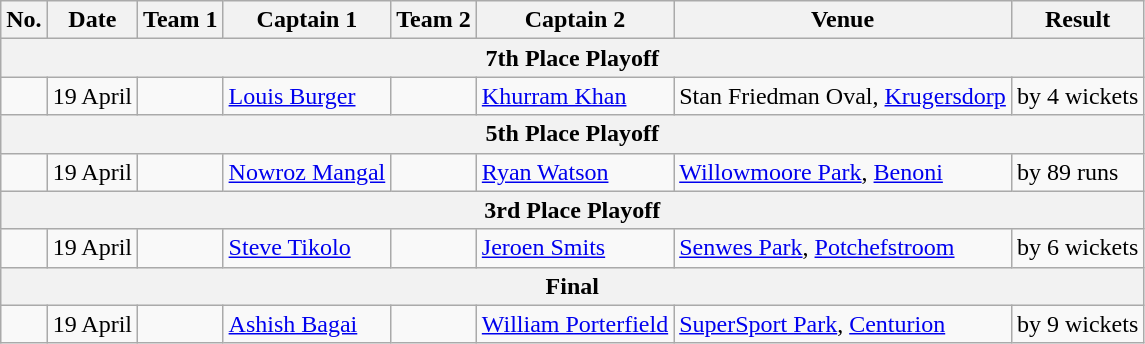<table class="wikitable">
<tr>
<th>No.</th>
<th>Date</th>
<th>Team 1</th>
<th>Captain 1</th>
<th>Team 2</th>
<th>Captain 2</th>
<th>Venue</th>
<th>Result</th>
</tr>
<tr>
<th colspan="8">7th Place Playoff</th>
</tr>
<tr>
<td></td>
<td>19 April</td>
<td></td>
<td><a href='#'>Louis Burger</a></td>
<td></td>
<td><a href='#'>Khurram Khan</a></td>
<td>Stan Friedman Oval, <a href='#'>Krugersdorp</a></td>
<td> by 4 wickets</td>
</tr>
<tr>
<th colspan="8">5th Place Playoff</th>
</tr>
<tr>
<td></td>
<td>19 April</td>
<td></td>
<td><a href='#'>Nowroz Mangal</a></td>
<td></td>
<td><a href='#'>Ryan Watson</a></td>
<td><a href='#'>Willowmoore Park</a>, <a href='#'>Benoni</a></td>
<td> by 89 runs</td>
</tr>
<tr>
<th colspan="8">3rd Place Playoff</th>
</tr>
<tr>
<td></td>
<td>19 April</td>
<td></td>
<td><a href='#'>Steve Tikolo</a></td>
<td></td>
<td><a href='#'>Jeroen Smits</a></td>
<td><a href='#'>Senwes Park</a>, <a href='#'>Potchefstroom</a></td>
<td> by 6 wickets</td>
</tr>
<tr>
<th colspan="8">Final</th>
</tr>
<tr>
<td></td>
<td>19 April</td>
<td></td>
<td><a href='#'>Ashish Bagai</a></td>
<td></td>
<td><a href='#'>William Porterfield</a></td>
<td><a href='#'>SuperSport Park</a>, <a href='#'>Centurion</a></td>
<td> by 9 wickets</td>
</tr>
</table>
